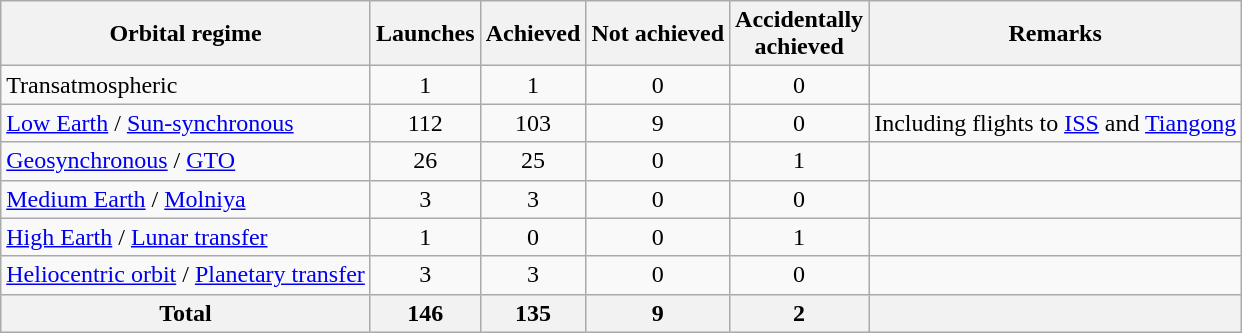<table class="wikitable sortable" style=text-align:center>
<tr>
<th>Orbital regime</th>
<th>Launches</th>
<th>Achieved</th>
<th>Not achieved</th>
<th>Accidentally <br> achieved</th>
<th>Remarks</th>
</tr>
<tr>
<td align=left>Transatmospheric</td>
<td>1</td>
<td>1</td>
<td>0</td>
<td>0</td>
<td></td>
</tr>
<tr>
<td align=left><a href='#'>Low Earth</a> / <a href='#'>Sun-synchronous</a></td>
<td>112</td>
<td>103</td>
<td>9</td>
<td>0</td>
<td align=left>Including flights to <a href='#'>ISS</a> and <a href='#'>Tiangong</a></td>
</tr>
<tr>
<td align=left><a href='#'>Geosynchronous</a> / <a href='#'>GTO</a></td>
<td>26</td>
<td>25</td>
<td>0</td>
<td>1</td>
<td></td>
</tr>
<tr>
<td align=left><a href='#'>Medium Earth</a> / <a href='#'>Molniya</a></td>
<td>3</td>
<td>3</td>
<td>0</td>
<td>0</td>
<td></td>
</tr>
<tr>
<td align=left><a href='#'>High Earth</a> / <a href='#'>Lunar transfer</a></td>
<td>1</td>
<td>0</td>
<td>0</td>
<td>1</td>
<td></td>
</tr>
<tr>
<td align=left><a href='#'>Heliocentric orbit</a> / <a href='#'>Planetary transfer</a></td>
<td>3</td>
<td>3</td>
<td>0</td>
<td>0</td>
<td></td>
</tr>
<tr class="sortbottom">
<th>Total</th>
<th>146</th>
<th>135</th>
<th>9</th>
<th>2</th>
<th></th>
</tr>
</table>
